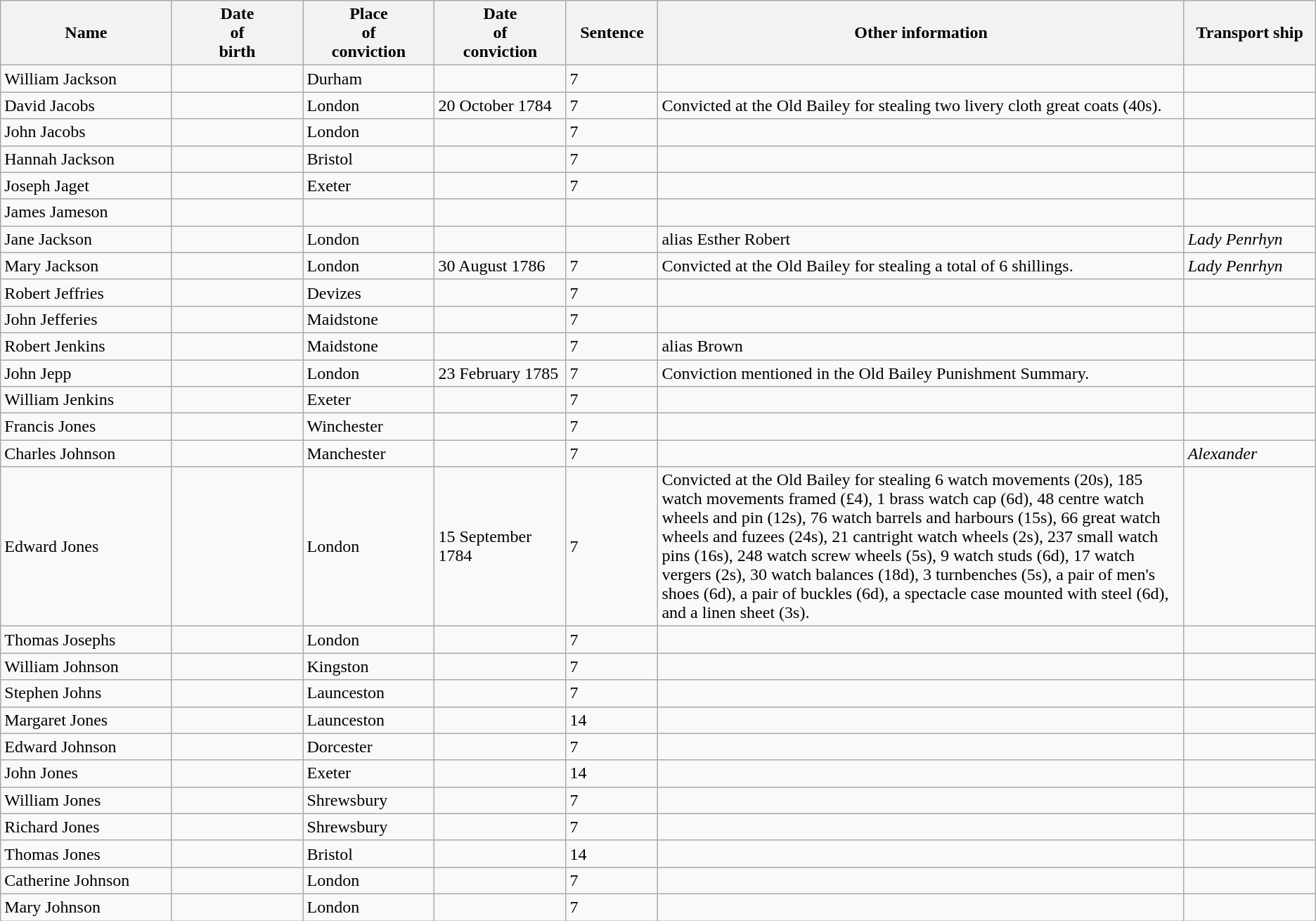<table class="wikitable sortable plainrowheaders" style="width=1024px;">
<tr>
<th style="width: 13%;">Name</th>
<th style="width: 10%;">Date<br>of<br>birth</th>
<th style="width: 10%;">Place<br>of<br>conviction</th>
<th style="width: 10%;">Date<br>of<br>conviction</th>
<th style="width: 7%;">Sentence</th>
<th style="width: 40%;">Other information</th>
<th style="width: 10%;">Transport ship</th>
</tr>
<tr>
<td data-sort-value="JACKSON, William">William Jackson</td>
<td></td>
<td>Durham</td>
<td></td>
<td>7</td>
<td></td>
<td></td>
</tr>
<tr>
<td data-sort-value="JACOBS, John">David Jacobs</td>
<td></td>
<td>London</td>
<td>20 October 1784</td>
<td>7</td>
<td>Convicted at the Old Bailey for stealing two livery cloth great coats (40s).</td>
<td></td>
</tr>
<tr>
<td data-sort-value="Jacobs, John">John Jacobs</td>
<td></td>
<td>London</td>
<td></td>
<td>7</td>
<td></td>
<td></td>
</tr>
<tr>
<td data-sort-value="Jackson, Hannah">Hannah Jackson</td>
<td></td>
<td>Bristol</td>
<td></td>
<td>7</td>
<td></td>
<td></td>
</tr>
<tr>
<td data-sort-value="JAGET, Joseph">Joseph Jaget</td>
<td></td>
<td>Exeter</td>
<td></td>
<td>7</td>
<td></td>
<td></td>
</tr>
<tr>
<td data-sort-value="JAMESON, James">James Jameson</td>
<td></td>
<td></td>
<td></td>
<td></td>
<td></td>
<td></td>
</tr>
<tr>
<td data-sort-value="JACKSON, Jane">Jane Jackson</td>
<td></td>
<td>London</td>
<td></td>
<td></td>
<td>alias Esther Robert</td>
<td><em>Lady Penrhyn</em></td>
</tr>
<tr>
<td data-sort-value="JACKSON, Mary">Mary Jackson</td>
<td></td>
<td>London</td>
<td>30 August 1786</td>
<td>7</td>
<td>Convicted at the Old Bailey for stealing a total of 6 shillings.</td>
<td><em>Lady Penrhyn</em></td>
</tr>
<tr>
<td data-sort-value="JEFFRIES, Robert">Robert Jeffries</td>
<td></td>
<td>Devizes</td>
<td></td>
<td>7</td>
<td></td>
<td></td>
</tr>
<tr>
<td data-sort-value="JEFFERIES, John">John Jefferies</td>
<td></td>
<td>Maidstone</td>
<td></td>
<td>7</td>
<td></td>
<td></td>
</tr>
<tr>
<td data-sort-value="JENKINS, Robert">Robert Jenkins</td>
<td></td>
<td>Maidstone</td>
<td></td>
<td>7</td>
<td>alias Brown</td>
<td></td>
</tr>
<tr>
<td data-sort-value="JEPP, John">John Jepp</td>
<td></td>
<td>London</td>
<td>23 February 1785</td>
<td>7</td>
<td>Conviction mentioned in the Old Bailey Punishment Summary.</td>
<td></td>
</tr>
<tr>
<td data-sort-value="JENKINS, William">William Jenkins</td>
<td></td>
<td>Exeter</td>
<td></td>
<td>7</td>
<td></td>
<td></td>
</tr>
<tr>
<td data-sort-value="JONES, Francis">Francis Jones</td>
<td></td>
<td>Winchester</td>
<td></td>
<td>7</td>
<td></td>
<td></td>
</tr>
<tr>
<td data-sort-value="JOHNSON, Charles">Charles Johnson</td>
<td></td>
<td>Manchester</td>
<td></td>
<td>7</td>
<td></td>
<td><em>Alexander</em></td>
</tr>
<tr>
<td data-sort-value="JONES, Edward">Edward Jones</td>
<td></td>
<td>London</td>
<td>15 September 1784</td>
<td>7</td>
<td>Convicted at the Old Bailey for stealing 6 watch movements (20s), 185 watch movements framed (£4), 1 brass watch cap (6d), 48 centre watch wheels and pin (12s), 76 watch barrels and harbours (15s), 66 great watch wheels and fuzees (24s), 21 cantright watch wheels (2s), 237 small watch pins (16s), 248 watch screw wheels (5s), 9 watch studs (6d), 17 watch vergers (2s), 30 watch balances (18d), 3 turnbenches (5s), a pair of men's shoes (6d), a pair of buckles (6d), a spectacle case mounted with steel (6d), and a linen sheet (3s).</td>
<td></td>
</tr>
<tr>
<td data-sort-value="JOSEPHS, Thomas">Thomas Josephs</td>
<td></td>
<td>London</td>
<td></td>
<td>7</td>
<td></td>
<td></td>
</tr>
<tr>
<td data-sort-value="JOHNSON, William">William Johnson</td>
<td></td>
<td>Kingston</td>
<td></td>
<td>7</td>
<td></td>
<td></td>
</tr>
<tr>
<td data-sort-value="JOHNS, Stephen">Stephen Johns</td>
<td></td>
<td>Launceston</td>
<td></td>
<td>7</td>
<td></td>
<td></td>
</tr>
<tr>
<td data-sort-value="JONES, Margaret">Margaret Jones</td>
<td></td>
<td>Launceston</td>
<td></td>
<td>14</td>
<td></td>
<td></td>
</tr>
<tr>
<td data-sort-value="JOHNSON, Edward">Edward Johnson</td>
<td></td>
<td>Dorcester</td>
<td></td>
<td>7</td>
<td></td>
<td></td>
</tr>
<tr>
<td data-sort-value="JONES, John">John Jones</td>
<td></td>
<td>Exeter</td>
<td></td>
<td>14</td>
<td></td>
<td></td>
</tr>
<tr>
<td data-sort-value="JONES, William">William Jones</td>
<td></td>
<td>Shrewsbury</td>
<td></td>
<td>7</td>
<td></td>
<td></td>
</tr>
<tr>
<td data-sort-value="JONES, Richard">Richard Jones</td>
<td></td>
<td>Shrewsbury</td>
<td></td>
<td>7</td>
<td></td>
<td></td>
</tr>
<tr>
<td data-sort-value="JONES, Thomas">Thomas Jones</td>
<td></td>
<td>Bristol</td>
<td></td>
<td>14</td>
<td></td>
<td></td>
</tr>
<tr>
<td data-sort-value="JOHNSON, Catherine">Catherine Johnson</td>
<td></td>
<td>London</td>
<td></td>
<td>7</td>
<td></td>
<td></td>
</tr>
<tr>
<td data-sort-value="Johnson, Mary">Mary Johnson</td>
<td></td>
<td>London</td>
<td></td>
<td>7</td>
<td></td>
<td></td>
</tr>
</table>
